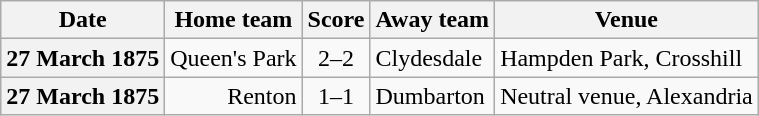<table class="wikitable football-result-list" style="max-width: 80em; text-align: center">
<tr>
<th scope="col">Date</th>
<th scope="col">Home team</th>
<th scope="col">Score</th>
<th scope="col">Away team</th>
<th scope="col">Venue</th>
</tr>
<tr>
<th scope="row">27 March 1875</th>
<td align=right>Queen's Park</td>
<td>2–2</td>
<td align=left>Clydesdale</td>
<td align=left>Hampden Park, Crosshill</td>
</tr>
<tr>
<th scope="row">27 March 1875</th>
<td align=right>Renton</td>
<td>1–1</td>
<td align=left>Dumbarton</td>
<td align=left>Neutral venue, Alexandria</td>
</tr>
</table>
